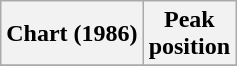<table class="wikitable">
<tr>
<th>Chart (1986)</th>
<th>Peak<br>position</th>
</tr>
<tr>
</tr>
</table>
